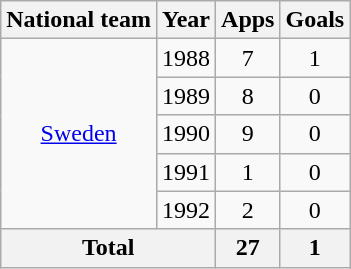<table class="wikitable" style="text-align:center">
<tr>
<th>National team</th>
<th>Year</th>
<th>Apps</th>
<th>Goals</th>
</tr>
<tr>
<td rowspan="5"><a href='#'>Sweden</a></td>
<td>1988</td>
<td>7</td>
<td>1</td>
</tr>
<tr>
<td>1989</td>
<td>8</td>
<td>0</td>
</tr>
<tr>
<td>1990</td>
<td>9</td>
<td>0</td>
</tr>
<tr>
<td>1991</td>
<td>1</td>
<td>0</td>
</tr>
<tr>
<td>1992</td>
<td>2</td>
<td>0</td>
</tr>
<tr>
<th colspan="2">Total</th>
<th>27</th>
<th>1</th>
</tr>
</table>
